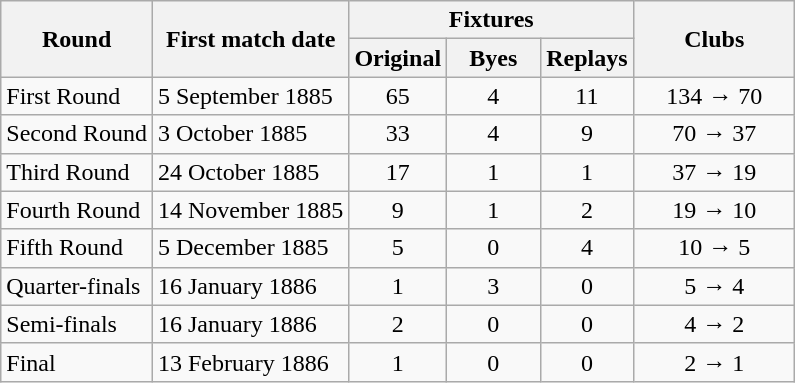<table class="wikitable" style="text-align: center">
<tr>
<th rowspan=2>Round</th>
<th rowspan=2>First match date</th>
<th colspan=3>Fixtures</th>
<th rowspan=2 width=100>Clubs</th>
</tr>
<tr>
<th width=55>Original</th>
<th width=55>Byes</th>
<th width=55>Replays</th>
</tr>
<tr>
<td align=left>First Round</td>
<td align=left>5 September 1885</td>
<td>65</td>
<td>4</td>
<td>11</td>
<td>134 → 70</td>
</tr>
<tr>
<td align=left>Second Round</td>
<td align=left>3 October 1885</td>
<td>33</td>
<td>4</td>
<td>9</td>
<td>70 → 37</td>
</tr>
<tr>
<td align=left>Third Round</td>
<td align=left>24 October 1885</td>
<td>17</td>
<td>1</td>
<td>1</td>
<td>37 → 19</td>
</tr>
<tr>
<td align=left>Fourth Round</td>
<td align=left>14 November 1885</td>
<td>9</td>
<td>1</td>
<td>2</td>
<td>19 → 10</td>
</tr>
<tr>
<td align=left>Fifth Round</td>
<td align=left>5 December 1885</td>
<td>5</td>
<td>0</td>
<td>4</td>
<td>10 → 5</td>
</tr>
<tr>
<td align=left>Quarter-finals</td>
<td align=left>16 January 1886</td>
<td>1</td>
<td>3</td>
<td>0</td>
<td>5 → 4</td>
</tr>
<tr>
<td align=left>Semi-finals</td>
<td align=left>16 January 1886</td>
<td>2</td>
<td>0</td>
<td>0</td>
<td>4 → 2</td>
</tr>
<tr>
<td align=left>Final</td>
<td align=left>13 February 1886</td>
<td>1</td>
<td>0</td>
<td>0</td>
<td>2 → 1</td>
</tr>
</table>
